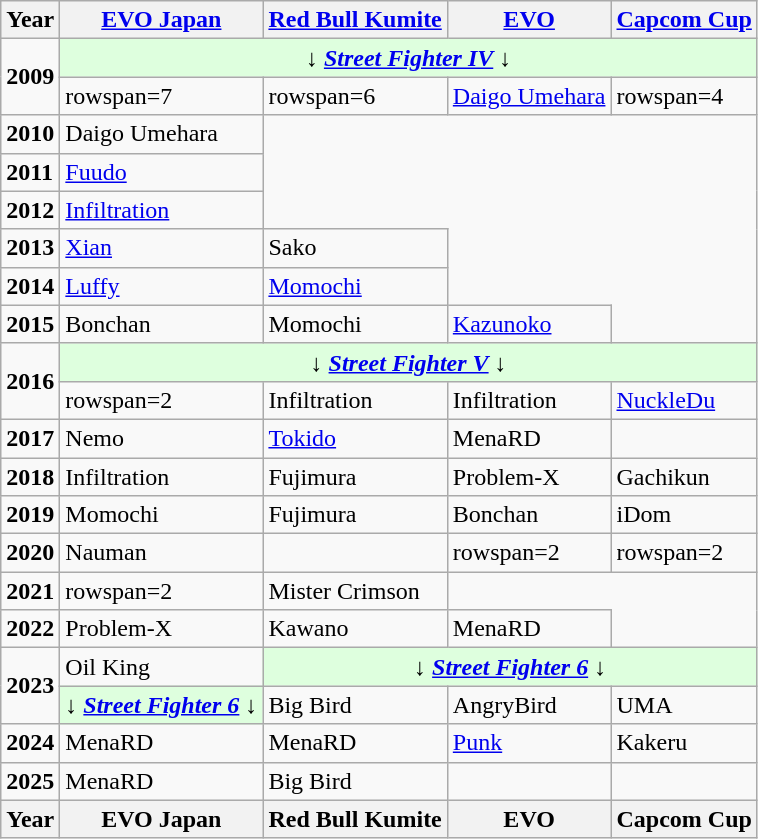<table class="wikitable sortable">
<tr>
<th>Year</th>
<th><a href='#'>EVO Japan</a></th>
<th><a href='#'>Red Bull Kumite</a></th>
<th><a href='#'>EVO</a></th>
<th><a href='#'>Capcom Cup</a></th>
</tr>
<tr>
<td rowspan=2><strong>2009</strong></td>
<td colspan="4" style="background: #DEFFDE; text-align: center;">↓ <strong><em><a href='#'>Street Fighter IV</a></em></strong> ↓</td>
</tr>
<tr>
<td>rowspan=7 </td>
<td>rowspan=6 </td>
<td><a href='#'>Daigo Umehara</a> </td>
<td>rowspan=4 </td>
</tr>
<tr>
<td><strong>2010</strong></td>
<td>Daigo Umehara </td>
</tr>
<tr>
<td><strong>2011</strong></td>
<td><a href='#'>Fuudo</a> </td>
</tr>
<tr>
<td><strong>2012</strong></td>
<td><a href='#'>Infiltration</a> </td>
</tr>
<tr>
<td><strong>2013</strong></td>
<td><a href='#'>Xian</a> </td>
<td>Sako </td>
</tr>
<tr>
<td><strong>2014</strong></td>
<td><a href='#'>Luffy</a> </td>
<td><a href='#'>Momochi</a> </td>
</tr>
<tr>
<td><strong>2015</strong></td>
<td>Bonchan </td>
<td>Momochi </td>
<td><a href='#'>Kazunoko</a> </td>
</tr>
<tr>
<td rowspan=2><strong>2016</strong></td>
<td colspan="4" style="background: #DEFFDE; text-align: center;">↓ <strong><em><a href='#'>Street Fighter V</a></em></strong> ↓</td>
</tr>
<tr>
<td>rowspan=2 </td>
<td>Infiltration </td>
<td>Infiltration </td>
<td><a href='#'>NuckleDu</a> </td>
</tr>
<tr>
<td><strong>2017</strong></td>
<td>Nemo </td>
<td><a href='#'>Tokido</a> </td>
<td>MenaRD </td>
</tr>
<tr>
<td><strong>2018</strong></td>
<td>Infiltration </td>
<td>Fujimura </td>
<td>Problem-X </td>
<td>Gachikun </td>
</tr>
<tr>
<td><strong>2019</strong></td>
<td>Momochi </td>
<td>Fujimura </td>
<td>Bonchan </td>
<td>iDom </td>
</tr>
<tr>
<td><strong>2020</strong></td>
<td>Nauman </td>
<td></td>
<td>rowspan=2  </td>
<td>rowspan=2  </td>
</tr>
<tr>
<td><strong>2021</strong></td>
<td>rowspan=2 </td>
<td>Mister Crimson </td>
</tr>
<tr>
<td><strong>2022</strong></td>
<td>Problem-X </td>
<td>Kawano </td>
<td>MenaRD </td>
</tr>
<tr>
<td rowspan=2><strong>2023</strong></td>
<td>Oil King </td>
<td colspan="3" style="background: #DEFFDE; text-align: center;">↓ <strong><em><a href='#'>Street Fighter 6</a></em></strong> ↓</td>
</tr>
<tr>
<td style="background: #DEFFDE; text-align: center;">↓ <strong><em><a href='#'>Street Fighter 6</a></em></strong> ↓</td>
<td>Big Bird </td>
<td>AngryBird </td>
<td>UMA </td>
</tr>
<tr>
<td><strong>2024</strong></td>
<td>MenaRD </td>
<td>MenaRD </td>
<td><a href='#'>Punk</a> </td>
<td>Kakeru </td>
</tr>
<tr>
<td><strong>2025</strong></td>
<td>MenaRD </td>
<td>Big Bird </td>
<td></td>
<td></td>
</tr>
<tr>
<th>Year</th>
<th>EVO Japan</th>
<th>Red Bull Kumite</th>
<th>EVO</th>
<th>Capcom Cup</th>
</tr>
</table>
